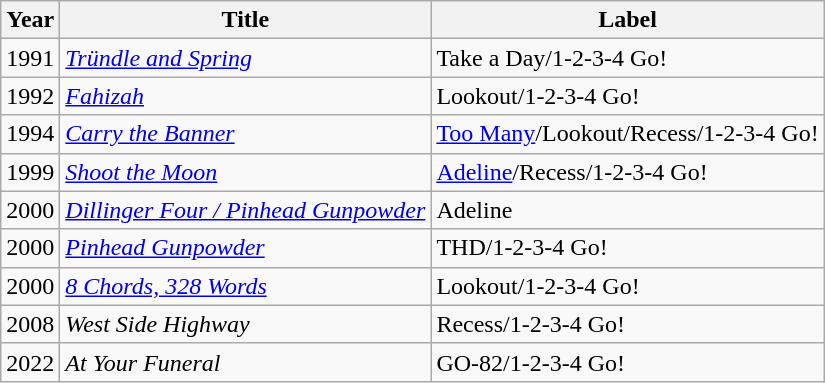<table class="wikitable">
<tr>
<th>Year</th>
<th>Title</th>
<th>Label</th>
</tr>
<tr>
<td>1991</td>
<td><em><a href='#'>Tründle and Spring</a></em></td>
<td>Take a Day/1-2-3-4 Go!</td>
</tr>
<tr>
<td>1992</td>
<td><em><a href='#'>Fahizah</a></em></td>
<td>Lookout/1-2-3-4 Go!</td>
</tr>
<tr>
<td>1994</td>
<td><em><a href='#'>Carry the Banner</a></em></td>
<td><a href='#'>Too Many</a>/Lookout/Recess/1-2-3-4 Go!</td>
</tr>
<tr>
<td>1999</td>
<td><em><a href='#'>Shoot the Moon</a></em></td>
<td><a href='#'>Adeline</a>/Recess/1-2-3-4 Go!</td>
</tr>
<tr>
<td>2000</td>
<td><em><a href='#'>Dillinger Four / Pinhead Gunpowder</a></em></td>
<td>Adeline</td>
</tr>
<tr>
<td>2000</td>
<td><em><a href='#'>Pinhead Gunpowder</a></em></td>
<td>THD/1-2-3-4 Go!</td>
</tr>
<tr>
<td>2000</td>
<td><em><a href='#'>8 Chords, 328 Words</a></em></td>
<td>Lookout/1-2-3-4 Go!</td>
</tr>
<tr>
<td>2008</td>
<td><em>West Side Highway</em></td>
<td>Recess/1-2-3-4 Go!</td>
</tr>
<tr>
<td>2022</td>
<td><em>At Your Funeral</em></td>
<td>GO-82/1-2-3-4 Go!</td>
</tr>
</table>
